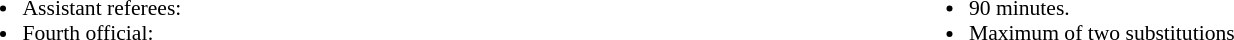<table style="width:100%; font-size:90%">
<tr>
<td style="width:50%; vertical-align:top"><br><ul><li>Assistant referees:</li><li>Fourth official:</li></ul></td>
<td style="width:50%; vertical-align:top"><br><ul><li>90 minutes.</li><li>Maximum of two substitutions</li></ul></td>
</tr>
</table>
